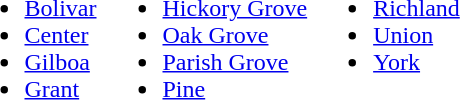<table>
<tr ---- valign="top">
<td><br><ul><li><a href='#'>Bolivar</a></li><li><a href='#'>Center</a></li><li><a href='#'>Gilboa</a></li><li><a href='#'>Grant</a></li></ul></td>
<td><br><ul><li><a href='#'>Hickory Grove</a></li><li><a href='#'>Oak Grove</a></li><li><a href='#'>Parish Grove</a></li><li><a href='#'>Pine</a></li></ul></td>
<td><br><ul><li><a href='#'>Richland</a></li><li><a href='#'>Union</a></li><li><a href='#'>York</a></li></ul></td>
</tr>
</table>
